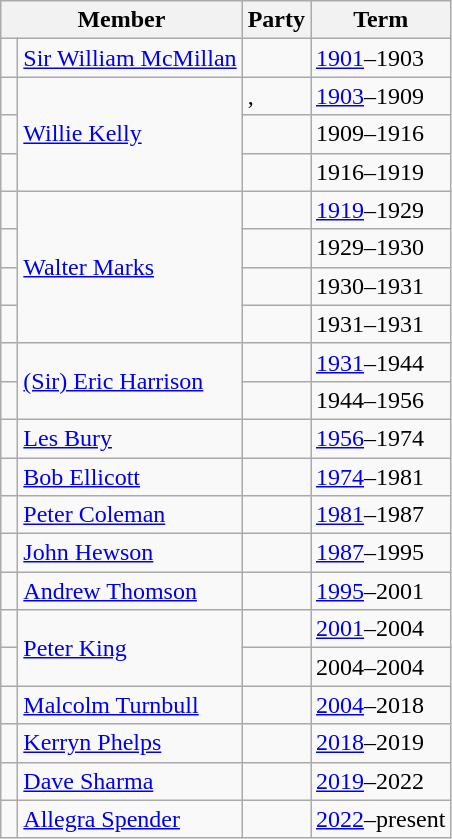<table class="wikitable">
<tr>
<th colspan="2">Member</th>
<th>Party</th>
<th>Term</th>
</tr>
<tr>
<td> </td>
<td><a href='#'>Sir William McMillan</a></td>
<td></td>
<td><a href='#'>1901</a>–1903</td>
</tr>
<tr>
<td> </td>
<td rowspan="3"><a href='#'>Willie Kelly</a></td>
<td>, </td>
<td><a href='#'>1903</a>–1909</td>
</tr>
<tr>
<td> </td>
<td></td>
<td>1909–1916</td>
</tr>
<tr>
<td> </td>
<td></td>
<td>1916–1919</td>
</tr>
<tr>
<td> </td>
<td rowspan="4"><a href='#'>Walter Marks</a></td>
<td></td>
<td><a href='#'>1919</a>–1929</td>
</tr>
<tr>
<td> </td>
<td> </td>
<td>1929–1930</td>
</tr>
<tr>
<td> </td>
<td></td>
<td>1930–1931</td>
</tr>
<tr>
<td> </td>
<td></td>
<td>1931–1931</td>
</tr>
<tr>
<td> </td>
<td rowspan="2"><a href='#'>(Sir) Eric Harrison</a></td>
<td></td>
<td><a href='#'>1931</a>–1944</td>
</tr>
<tr>
<td> </td>
<td></td>
<td>1944–1956</td>
</tr>
<tr>
<td> </td>
<td><a href='#'>Les Bury</a></td>
<td></td>
<td><a href='#'>1956</a>–1974</td>
</tr>
<tr>
<td> </td>
<td><a href='#'>Bob Ellicott</a></td>
<td></td>
<td><a href='#'>1974</a>–1981</td>
</tr>
<tr>
<td> </td>
<td><a href='#'>Peter Coleman</a></td>
<td></td>
<td><a href='#'>1981</a>–1987</td>
</tr>
<tr>
<td> </td>
<td><a href='#'>John Hewson</a></td>
<td></td>
<td><a href='#'>1987</a>–1995</td>
</tr>
<tr>
<td> </td>
<td><a href='#'>Andrew Thomson</a></td>
<td></td>
<td><a href='#'>1995</a>–2001</td>
</tr>
<tr>
<td> </td>
<td rowspan="2"><a href='#'>Peter King</a></td>
<td></td>
<td><a href='#'>2001</a>–2004</td>
</tr>
<tr>
<td> </td>
<td></td>
<td>2004–2004</td>
</tr>
<tr>
<td> </td>
<td><a href='#'>Malcolm Turnbull</a></td>
<td></td>
<td><a href='#'>2004</a>–2018</td>
</tr>
<tr>
<td> </td>
<td><a href='#'>Kerryn Phelps</a></td>
<td></td>
<td><a href='#'>2018</a>–2019</td>
</tr>
<tr>
<td> </td>
<td><a href='#'>Dave Sharma</a></td>
<td></td>
<td><a href='#'>2019</a>–2022</td>
</tr>
<tr>
<td> </td>
<td><a href='#'>Allegra Spender</a></td>
<td></td>
<td><a href='#'>2022</a>–present</td>
</tr>
</table>
